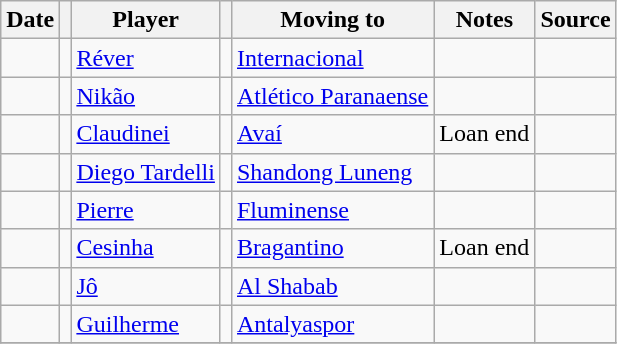<table class="wikitable sortable">
<tr>
<th>Date</th>
<th></th>
<th>Player</th>
<th></th>
<th>Moving to</th>
<th class="unsortable">Notes</th>
<th>Source</th>
</tr>
<tr>
<td></td>
<td align=center></td>
<td> <a href='#'>Réver</a></td>
<td align=center></td>
<td> <a href='#'>Internacional</a></td>
<td align=center></td>
<td></td>
</tr>
<tr>
<td></td>
<td align=center></td>
<td> <a href='#'>Nikão</a></td>
<td align=center></td>
<td> <a href='#'>Atlético Paranaense</a></td>
<td align=center></td>
<td></td>
</tr>
<tr>
<td></td>
<td align=center></td>
<td> <a href='#'>Claudinei</a></td>
<td align=center></td>
<td> <a href='#'>Avaí</a></td>
<td align=center>Loan end</td>
<td></td>
</tr>
<tr>
<td></td>
<td align=center></td>
<td> <a href='#'>Diego Tardelli</a></td>
<td align=center></td>
<td> <a href='#'>Shandong Luneng</a></td>
<td align=center></td>
<td></td>
</tr>
<tr>
<td></td>
<td align=center></td>
<td> <a href='#'>Pierre</a></td>
<td align=center></td>
<td> <a href='#'>Fluminense</a></td>
<td align=center></td>
<td></td>
</tr>
<tr>
<td></td>
<td align=center></td>
<td> <a href='#'>Cesinha</a></td>
<td align=center></td>
<td> <a href='#'>Bragantino</a></td>
<td align=center>Loan end</td>
<td></td>
</tr>
<tr>
<td></td>
<td align=center></td>
<td> <a href='#'>Jô</a></td>
<td align=center></td>
<td> <a href='#'>Al Shabab</a></td>
<td align=center></td>
<td></td>
</tr>
<tr>
<td></td>
<td align=center></td>
<td> <a href='#'>Guilherme</a></td>
<td align=center></td>
<td> <a href='#'>Antalyaspor</a></td>
<td align=center></td>
<td></td>
</tr>
<tr>
</tr>
</table>
